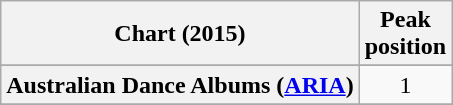<table class="wikitable sortable plainrowheaders" style="text-align:center">
<tr>
<th scope="col">Chart (2015)</th>
<th scope="col">Peak<br>position</th>
</tr>
<tr>
</tr>
<tr>
<th scope="row">Australian Dance Albums (<a href='#'>ARIA</a>)</th>
<td>1</td>
</tr>
<tr>
</tr>
<tr>
</tr>
</table>
